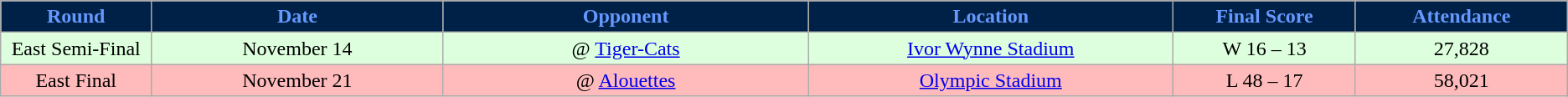<table class="wikitable sortable">
<tr>
<th style="background:#002147;color:#6699FF;"  width="4%">Round</th>
<th style="background:#002147;color:#6699FF"  width="8%">Date</th>
<th style="background:#002147;color:#6699FF;"  width="10%">Opponent</th>
<th style="background:#002147;color:#6699FF;"  width="10%">Location</th>
<th style="background:#002147;color:#6699FF;"  width="5%">Final Score</th>
<th style="background:#002147;color:#6699FF;"  width="5%">Attendance</th>
</tr>
<tr align="center" bgcolor="#ddffdd">
<td>East Semi-Final</td>
<td>November 14</td>
<td>@ <a href='#'>Tiger-Cats</a></td>
<td><a href='#'>Ivor Wynne Stadium</a></td>
<td>W 16 – 13</td>
<td>27,828</td>
</tr>
<tr align="center" bgcolor="#ffbbbb">
<td>East Final</td>
<td>November 21</td>
<td>@ <a href='#'>Alouettes</a></td>
<td><a href='#'>Olympic Stadium</a></td>
<td>L 48 – 17</td>
<td>58,021</td>
</tr>
</table>
